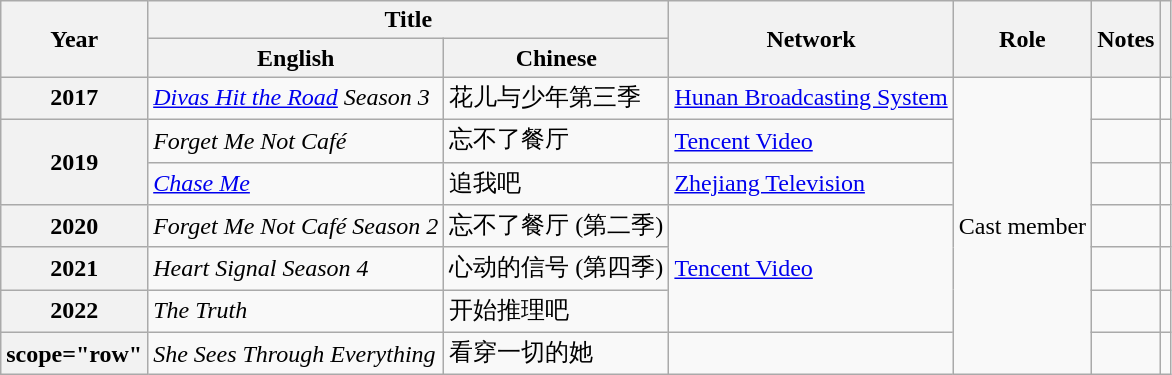<table class="wikitable sortable plainrowheaders">
<tr>
<th scope="col" rowspan="2">Year</th>
<th scope="col" colspan="2">Title</th>
<th scope="col" rowspan="2">Network</th>
<th scope="col" rowspan="2">Role</th>
<th scope="col" rowspan="2">Notes</th>
<th scope="col" rowspan="2" class="unsortable"></th>
</tr>
<tr>
<th scope="col">English</th>
<th scope="col">Chinese</th>
</tr>
<tr>
<th scope="row">2017</th>
<td><em><a href='#'>Divas Hit the Road</a> Season 3</em></td>
<td>花儿与少年第三季</td>
<td><a href='#'>Hunan Broadcasting System</a></td>
<td rowspan=7>Cast member</td>
<td></td>
<td></td>
</tr>
<tr>
<th scope="row" rowspan=2>2019</th>
<td><em>Forget Me Not Café</em></td>
<td>忘不了餐厅</td>
<td><a href='#'>Tencent Video</a></td>
<td></td>
<td></td>
</tr>
<tr>
<td><em><a href='#'>Chase Me</a></em></td>
<td>追我吧</td>
<td><a href='#'>Zhejiang Television</a></td>
<td></td>
<td></td>
</tr>
<tr>
<th scope="row">2020</th>
<td><em>Forget Me Not Café Season 2</em></td>
<td>忘不了餐厅 (第二季)</td>
<td rowspan=3><a href='#'>Tencent Video</a></td>
<td></td>
<td></td>
</tr>
<tr>
<th scope="row">2021</th>
<td><em>Heart Signal Season 4</em></td>
<td>心动的信号 (第四季)</td>
<td></td>
<td></td>
</tr>
<tr>
<th scope="row" rowspan=1>2022</th>
<td><em>The Truth</em></td>
<td>开始推理吧</td>
<td></td>
<td></td>
</tr>
<tr>
<th>scope="row" </th>
<td><em>She Sees Through Everything</em></td>
<td>看穿一切的她</td>
<td></td>
<td></td>
<td></td>
</tr>
</table>
